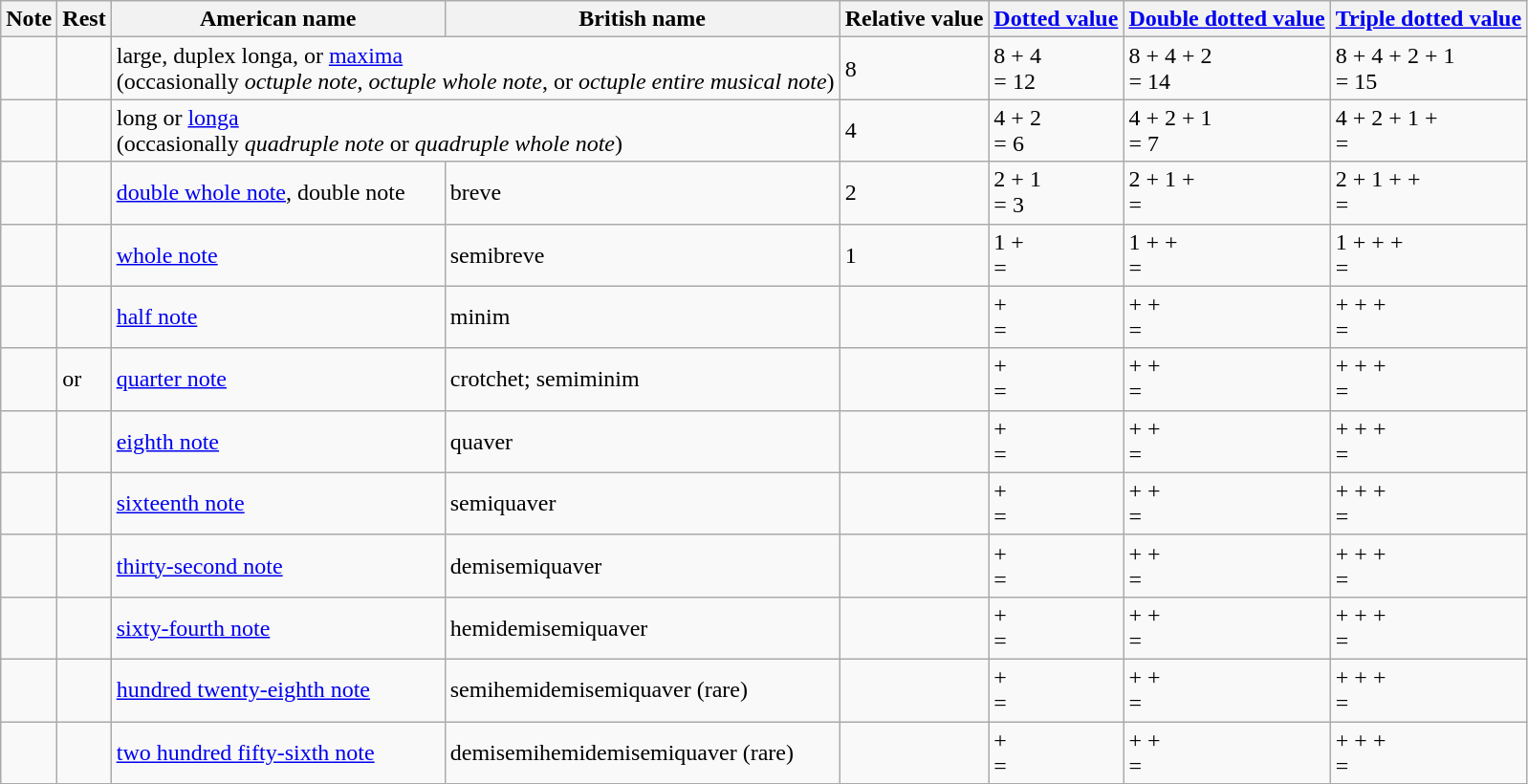<table class="wikitable sortable">
<tr>
<th class="unsortable">Note</th>
<th class="unsortable">Rest</th>
<th>American name</th>
<th>British name</th>
<th>Relative value</th>
<th class="unsortable"><a href='#'>Dotted value</a></th>
<th class="unsortable"><a href='#'>Double dotted value</a></th>
<th class="unsortable"><a href='#'>Triple dotted value</a></th>
</tr>
<tr>
<td></td>
<td></td>
<td colspan="2">large, duplex longa, or <a href='#'>maxima</a><br>(occasionally <em>octuple note</em>, <em>octuple whole note</em>, or <em>octuple entire musical note</em>)</td>
<td>8</td>
<td>8 + 4<br>= 12</td>
<td>8 + 4 + 2<br>= 14</td>
<td>8 + 4 + 2 + 1<br>= 15</td>
</tr>
<tr>
<td></td>
<td></td>
<td colspan="2">long or <a href='#'>longa</a><br>(occasionally <em>quadruple note</em> or <em>quadruple whole note</em>)</td>
<td>4</td>
<td>4 + 2<br> = 6</td>
<td>4 + 2 + 1<br> = 7</td>
<td>4 + 2 + 1 + <br> = </td>
</tr>
<tr>
<td></td>
<td></td>
<td><a href='#'>double whole note</a>, double note</td>
<td>breve</td>
<td>2</td>
<td>2 + 1<br> = 3</td>
<td>2 + 1 + <br> = </td>
<td>2 + 1 +  + <br> = </td>
</tr>
<tr>
<td></td>
<td></td>
<td><a href='#'>whole note</a></td>
<td>semibreve</td>
<td>1</td>
<td>1 + <br> = </td>
<td>1 +  + <br> = </td>
<td>1 +  +  + <br> = </td>
</tr>
<tr>
<td></td>
<td></td>
<td><a href='#'>half note</a></td>
<td>minim</td>
<td></td>
<td> + <br> = </td>
<td> +  + <br> = </td>
<td> +  +  + <br> = </td>
</tr>
<tr>
<td></td>
<td> or </td>
<td><a href='#'>quarter note</a></td>
<td>crotchet; semiminim</td>
<td></td>
<td> + <br> = </td>
<td> +  + <br> = </td>
<td> +  +  + <br> = </td>
</tr>
<tr>
<td></td>
<td></td>
<td><a href='#'>eighth note</a></td>
<td>quaver</td>
<td></td>
<td> + <br> = </td>
<td> +  + <br> = </td>
<td> +  +  + <br> = </td>
</tr>
<tr>
<td></td>
<td></td>
<td><a href='#'>sixteenth note</a></td>
<td>semiquaver</td>
<td></td>
<td> + <br> = </td>
<td> +  + <br> = </td>
<td> +  +  + <br> = </td>
</tr>
<tr>
<td></td>
<td></td>
<td><a href='#'>thirty-second note</a></td>
<td>demisemiquaver</td>
<td></td>
<td> + <br> = </td>
<td> +  + <br> = </td>
<td> +  +  + <br> = </td>
</tr>
<tr>
<td></td>
<td></td>
<td><a href='#'>sixty-fourth note</a></td>
<td>hemidemisemiquaver</td>
<td></td>
<td> + <br> = </td>
<td> +  + <br> = </td>
<td> +  +  + <br> = </td>
</tr>
<tr>
<td></td>
<td></td>
<td><a href='#'>hundred twenty-eighth note</a></td>
<td>semihemidemisemiquaver (rare)</td>
<td></td>
<td> + <br> = </td>
<td> +  + <br> = </td>
<td> +  +  + <br> = </td>
</tr>
<tr>
<td></td>
<td></td>
<td><a href='#'>two hundred fifty-sixth note</a></td>
<td>demisemihemidemisemiquaver (rare)</td>
<td></td>
<td> + <br> = </td>
<td> +  + <br> = </td>
<td> +  +  + <br> = </td>
</tr>
</table>
